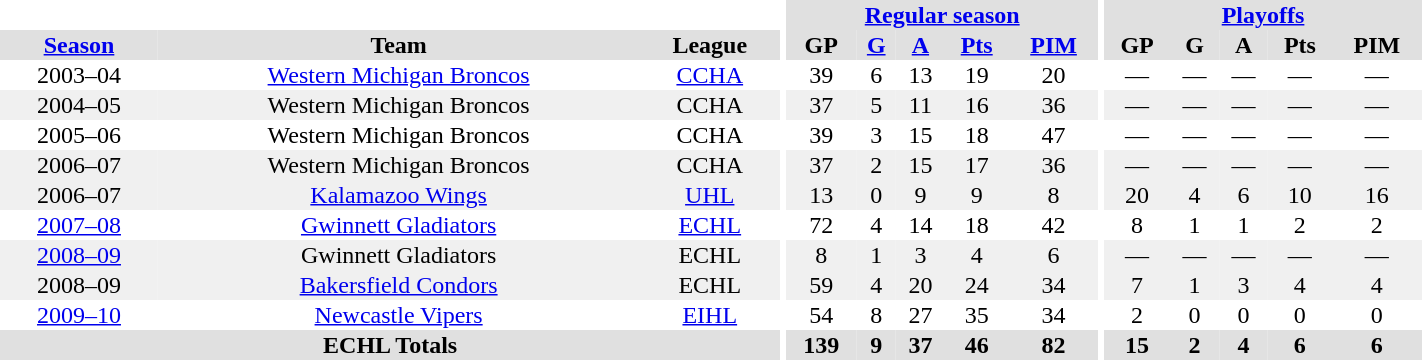<table border="0" cellpadding="1" cellspacing="0" style="text-align:center; width:75%">
<tr bgcolor="#e0e0e0">
<th colspan="3" bgcolor="#ffffff"></th>
<th rowspan="99" bgcolor="#ffffff"></th>
<th colspan="5"><a href='#'>Regular season</a></th>
<th rowspan="99" bgcolor="#ffffff"></th>
<th colspan="5"><a href='#'>Playoffs</a></th>
</tr>
<tr bgcolor="#e0e0e0">
<th><a href='#'>Season</a></th>
<th>Team</th>
<th>League</th>
<th>GP</th>
<th><a href='#'>G</a></th>
<th><a href='#'>A</a></th>
<th><a href='#'>Pts</a></th>
<th><a href='#'>PIM</a></th>
<th>GP</th>
<th>G</th>
<th>A</th>
<th>Pts</th>
<th>PIM</th>
</tr>
<tr>
<td>2003–04</td>
<td><a href='#'>Western Michigan Broncos</a></td>
<td><a href='#'>CCHA</a></td>
<td>39</td>
<td>6</td>
<td>13</td>
<td>19</td>
<td>20</td>
<td>—</td>
<td>—</td>
<td>—</td>
<td>—</td>
<td>—</td>
</tr>
<tr bgcolor="#f0f0f0">
<td>2004–05</td>
<td>Western Michigan Broncos</td>
<td>CCHA</td>
<td>37</td>
<td>5</td>
<td>11</td>
<td>16</td>
<td>36</td>
<td>—</td>
<td>—</td>
<td>—</td>
<td>—</td>
<td>—</td>
</tr>
<tr>
<td>2005–06</td>
<td>Western Michigan Broncos</td>
<td>CCHA</td>
<td>39</td>
<td>3</td>
<td>15</td>
<td>18</td>
<td>47</td>
<td>—</td>
<td>—</td>
<td>—</td>
<td>—</td>
<td>—</td>
</tr>
<tr bgcolor="#f0f0f0">
<td>2006–07</td>
<td>Western Michigan Broncos</td>
<td>CCHA</td>
<td>37</td>
<td>2</td>
<td>15</td>
<td>17</td>
<td>36</td>
<td>—</td>
<td>—</td>
<td>—</td>
<td>—</td>
<td>—</td>
</tr>
<tr bgcolor="#f0f0f0">
<td>2006–07</td>
<td><a href='#'>Kalamazoo Wings</a></td>
<td><a href='#'>UHL</a></td>
<td>13</td>
<td>0</td>
<td>9</td>
<td>9</td>
<td>8</td>
<td>20</td>
<td>4</td>
<td>6</td>
<td>10</td>
<td>16</td>
</tr>
<tr ALIGN="center">
<td><a href='#'>2007–08</a></td>
<td><a href='#'>Gwinnett Gladiators</a></td>
<td><a href='#'>ECHL</a></td>
<td>72</td>
<td>4</td>
<td>14</td>
<td>18</td>
<td>42</td>
<td>8</td>
<td>1</td>
<td>1</td>
<td>2</td>
<td>2</td>
</tr>
<tr bgcolor="#f0f0f0">
<td><a href='#'>2008–09</a></td>
<td>Gwinnett Gladiators</td>
<td>ECHL</td>
<td>8</td>
<td>1</td>
<td>3</td>
<td>4</td>
<td>6</td>
<td>—</td>
<td>—</td>
<td>—</td>
<td>—</td>
<td>—</td>
</tr>
<tr bgcolor="#f0f0f0">
<td>2008–09</td>
<td><a href='#'>Bakersfield Condors</a></td>
<td>ECHL</td>
<td>59</td>
<td>4</td>
<td>20</td>
<td>24</td>
<td>34</td>
<td>7</td>
<td>1</td>
<td>3</td>
<td>4</td>
<td>4</td>
</tr>
<tr>
<td><a href='#'>2009–10</a></td>
<td><a href='#'>Newcastle Vipers</a></td>
<td><a href='#'>EIHL</a></td>
<td>54</td>
<td>8</td>
<td>27</td>
<td>35</td>
<td>34</td>
<td>2</td>
<td>0</td>
<td>0</td>
<td>0</td>
<td>0</td>
</tr>
<tr bgcolor="#e0e0e0">
<th colspan="3">ECHL Totals</th>
<th>139</th>
<th>9</th>
<th>37</th>
<th>46</th>
<th>82</th>
<th>15</th>
<th>2</th>
<th>4</th>
<th>6</th>
<th>6</th>
</tr>
</table>
